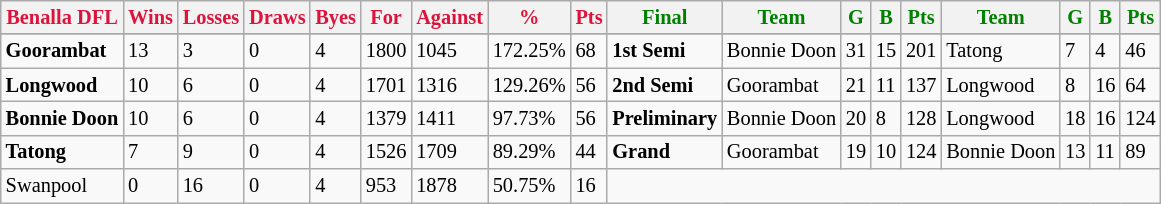<table style="font-size: 85%; text-align: left;" class="wikitable">
<tr>
<th style="color:crimson">Benalla DFL</th>
<th style="color:crimson">Wins</th>
<th style="color:crimson">Losses</th>
<th style="color:crimson">Draws</th>
<th style="color:crimson">Byes</th>
<th style="color:crimson">For</th>
<th style="color:crimson">Against</th>
<th style="color:crimson">%</th>
<th style="color:crimson">Pts</th>
<th style="color:green">Final</th>
<th style="color:green">Team</th>
<th style="color:green">G</th>
<th style="color:green">B</th>
<th style="color:green">Pts</th>
<th style="color:green">Team</th>
<th style="color:green">G</th>
<th style="color:green">B</th>
<th style="color:green">Pts</th>
</tr>
<tr>
</tr>
<tr>
</tr>
<tr>
<td><strong>Goorambat</strong></td>
<td>13</td>
<td>3</td>
<td>0</td>
<td>4</td>
<td>1800</td>
<td>1045</td>
<td>172.25%</td>
<td>68</td>
<td><strong>1st Semi</strong></td>
<td>Bonnie Doon</td>
<td>31</td>
<td>15</td>
<td>201</td>
<td>Tatong</td>
<td>7</td>
<td>4</td>
<td>46</td>
</tr>
<tr>
<td><strong>Longwood</strong></td>
<td>10</td>
<td>6</td>
<td>0</td>
<td>4</td>
<td>1701</td>
<td>1316</td>
<td>129.26%</td>
<td>56</td>
<td><strong>2nd Semi</strong></td>
<td>Goorambat</td>
<td>21</td>
<td>11</td>
<td>137</td>
<td>Longwood</td>
<td>8</td>
<td>16</td>
<td>64</td>
</tr>
<tr>
<td><strong>Bonnie Doon</strong></td>
<td>10</td>
<td>6</td>
<td>0</td>
<td>4</td>
<td>1379</td>
<td>1411</td>
<td>97.73%</td>
<td>56</td>
<td><strong>Preliminary</strong></td>
<td>Bonnie Doon</td>
<td>20</td>
<td>8</td>
<td>128</td>
<td>Longwood</td>
<td>18</td>
<td>16</td>
<td>124</td>
</tr>
<tr>
<td><strong>Tatong</strong></td>
<td>7</td>
<td>9</td>
<td>0</td>
<td>4</td>
<td>1526</td>
<td>1709</td>
<td>89.29%</td>
<td>44</td>
<td><strong>Grand</strong></td>
<td>Goorambat</td>
<td>19</td>
<td>10</td>
<td>124</td>
<td>Bonnie Doon</td>
<td>13</td>
<td>11</td>
<td>89</td>
</tr>
<tr>
<td>Swanpool</td>
<td>0</td>
<td>16</td>
<td>0</td>
<td>4</td>
<td>953</td>
<td>1878</td>
<td>50.75%</td>
<td>16</td>
</tr>
</table>
